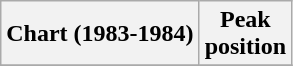<table class="wikitable sortable">
<tr>
<th align="left">Chart (1983-1984)</th>
<th align="center">Peak<br>position</th>
</tr>
<tr>
</tr>
</table>
